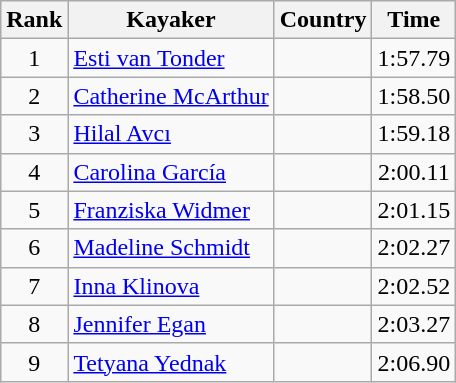<table class="wikitable" style="text-align:center">
<tr>
<th>Rank</th>
<th>Kayaker</th>
<th>Country</th>
<th>Time</th>
</tr>
<tr>
<td>1</td>
<td align="left"><a href='#'>Esti van Tonder</a></td>
<td align="left"></td>
<td>1:57.79</td>
</tr>
<tr>
<td>2</td>
<td align="left"><a href='#'>Catherine McArthur</a></td>
<td align="left"></td>
<td>1:58.50</td>
</tr>
<tr>
<td>3</td>
<td align="left"><a href='#'>Hilal Avcı</a></td>
<td align="left"></td>
<td>1:59.18</td>
</tr>
<tr>
<td>4</td>
<td align="left"><a href='#'>Carolina García</a></td>
<td align="left"></td>
<td>2:00.11</td>
</tr>
<tr>
<td>5</td>
<td align="left"><a href='#'>Franziska Widmer</a></td>
<td align="left"></td>
<td>2:01.15</td>
</tr>
<tr>
<td>6</td>
<td align="left"><a href='#'>Madeline Schmidt</a></td>
<td align="left"></td>
<td>2:02.27</td>
</tr>
<tr>
<td>7</td>
<td align="left"><a href='#'>Inna Klinova</a></td>
<td align="left"></td>
<td>2:02.52</td>
</tr>
<tr>
<td>8</td>
<td align="left"><a href='#'>Jennifer Egan</a></td>
<td align="left"></td>
<td>2:03.27</td>
</tr>
<tr>
<td>9</td>
<td align="left"><a href='#'>Tetyana Yednak</a></td>
<td align="left"></td>
<td>2:06.90</td>
</tr>
</table>
